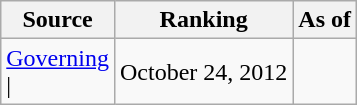<table class="wikitable" style="text-align:center">
<tr>
<th>Source</th>
<th>Ranking</th>
<th>As of</th>
</tr>
<tr>
<td align=left><a href='#'>Governing</a><br>| </td>
<td>October 24, 2012</td>
</tr>
</table>
